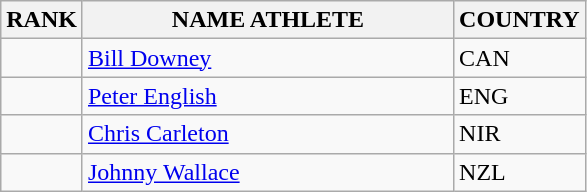<table class="wikitable">
<tr>
<th>RANK</th>
<th align="left" style="width: 15em">NAME ATHLETE</th>
<th>COUNTRY</th>
</tr>
<tr>
<td align="center"></td>
<td><a href='#'>Bill Downey</a></td>
<td> CAN</td>
</tr>
<tr>
<td align="center"></td>
<td><a href='#'>Peter English</a></td>
<td> ENG</td>
</tr>
<tr>
<td align="center"></td>
<td><a href='#'>Chris Carleton</a></td>
<td> NIR</td>
</tr>
<tr>
<td align="center"></td>
<td><a href='#'>Johnny Wallace</a></td>
<td> NZL</td>
</tr>
</table>
